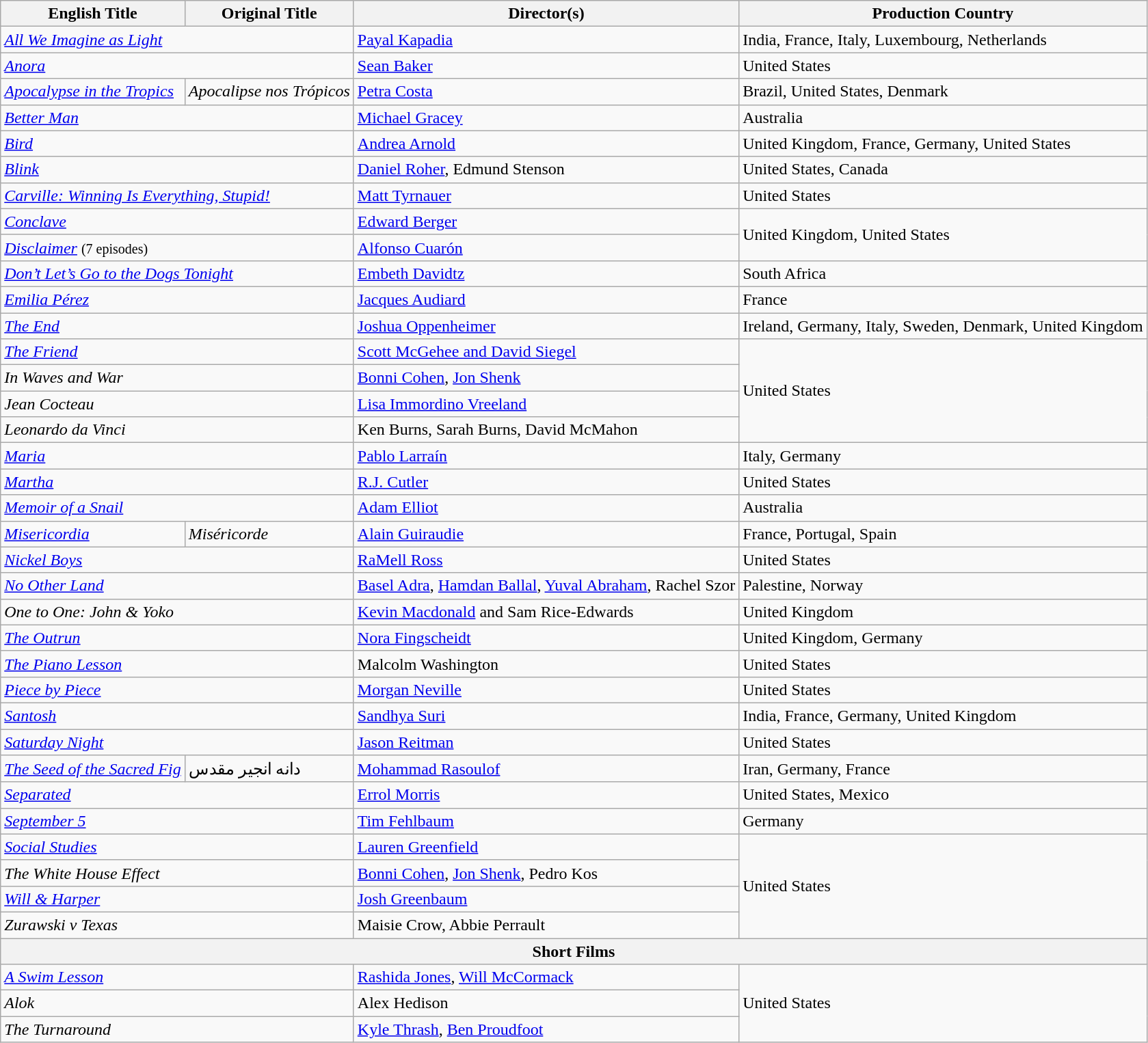<table class="wikitable">
<tr>
<th>English Title</th>
<th>Original Title</th>
<th>Director(s)</th>
<th>Production Country</th>
</tr>
<tr>
<td colspan="2"><em><a href='#'>All We Imagine as Light</a></em></td>
<td><a href='#'>Payal Kapadia</a></td>
<td>India, France, Italy, Luxembourg, Netherlands</td>
</tr>
<tr>
<td colspan="2"><em><a href='#'>Anora</a></em></td>
<td><a href='#'>Sean Baker</a></td>
<td>United States</td>
</tr>
<tr>
<td><em><a href='#'>Apocalypse in the Tropics</a></em></td>
<td><em>Apocalipse nos Trópicos</em></td>
<td><a href='#'>Petra Costa</a></td>
<td>Brazil, United States, Denmark</td>
</tr>
<tr>
<td colspan="2"><em><a href='#'>Better Man</a></em></td>
<td><a href='#'>Michael Gracey</a></td>
<td>Australia</td>
</tr>
<tr>
<td colspan="2"><em><a href='#'>Bird</a></em></td>
<td><a href='#'>Andrea Arnold</a></td>
<td>United Kingdom, France, Germany, United States</td>
</tr>
<tr>
<td colspan="2"><em><a href='#'>Blink</a></em></td>
<td><a href='#'>Daniel Roher</a>, Edmund Stenson</td>
<td>United States, Canada</td>
</tr>
<tr>
<td colspan="2"><em><a href='#'>Carville: Winning Is Everything, Stupid!</a></em></td>
<td><a href='#'>Matt Tyrnauer</a></td>
<td>United States</td>
</tr>
<tr>
<td colspan="2"><em><a href='#'>Conclave</a></em></td>
<td><a href='#'>Edward Berger</a></td>
<td rowspan="2">United Kingdom, United States</td>
</tr>
<tr>
<td colspan="2"><em><a href='#'>Disclaimer</a></em> <small>(7 episodes)</small></td>
<td><a href='#'>Alfonso Cuarón</a></td>
</tr>
<tr>
<td colspan="2"><em><a href='#'>Don’t Let’s Go to the Dogs Tonight</a></em></td>
<td><a href='#'>Embeth Davidtz</a></td>
<td>South Africa</td>
</tr>
<tr>
<td colspan="2"><em><a href='#'>Emilia Pérez</a></em></td>
<td><a href='#'>Jacques Audiard</a></td>
<td>France</td>
</tr>
<tr>
<td colspan="2"><em><a href='#'>The End</a></em></td>
<td><a href='#'>Joshua Oppenheimer</a></td>
<td>Ireland, Germany, Italy, Sweden, Denmark, United Kingdom</td>
</tr>
<tr>
<td colspan="2"><em><a href='#'>The Friend</a></em></td>
<td><a href='#'>Scott McGehee and David Siegel</a></td>
<td rowspan="4">United States</td>
</tr>
<tr>
<td colspan="2"><em>In Waves and War</em></td>
<td><a href='#'>Bonni Cohen</a>, <a href='#'>Jon Shenk</a></td>
</tr>
<tr>
<td colspan="2"><em>Jean Cocteau</em></td>
<td><a href='#'>Lisa Immordino Vreeland</a></td>
</tr>
<tr>
<td colspan="2"><em>Leonardo da Vinci</em></td>
<td>Ken Burns, Sarah Burns, David McMahon</td>
</tr>
<tr>
<td colspan="2"><em><a href='#'>Maria</a></em></td>
<td><a href='#'>Pablo Larraín</a></td>
<td>Italy, Germany</td>
</tr>
<tr>
<td colspan="2"><em><a href='#'>Martha</a></em></td>
<td><a href='#'>R.J. Cutler</a></td>
<td>United States</td>
</tr>
<tr>
<td colspan="2"><em><a href='#'>Memoir of a Snail</a></em></td>
<td><a href='#'>Adam Elliot</a></td>
<td>Australia</td>
</tr>
<tr>
<td><em><a href='#'>Misericordia</a></em></td>
<td><em>Miséricorde</em></td>
<td><a href='#'>Alain Guiraudie</a></td>
<td>France, Portugal, Spain</td>
</tr>
<tr>
<td colspan="2"><em><a href='#'>Nickel Boys</a></em></td>
<td><a href='#'>RaMell Ross</a></td>
<td>United States</td>
</tr>
<tr>
<td colspan="2"><em><a href='#'>No Other Land</a></em></td>
<td><a href='#'>Basel Adra</a>, <a href='#'>Hamdan Ballal</a>, <a href='#'>Yuval Abraham</a>, Rachel Szor</td>
<td>Palestine, Norway</td>
</tr>
<tr>
<td colspan="2"><em>One to One: John & Yoko</em></td>
<td><a href='#'>Kevin Macdonald</a> and Sam Rice-Edwards</td>
<td>United Kingdom</td>
</tr>
<tr>
<td colspan="2"><em><a href='#'>The Outrun</a></em></td>
<td><a href='#'>Nora Fingscheidt</a></td>
<td>United Kingdom, Germany</td>
</tr>
<tr>
<td colspan="2"><em><a href='#'>The Piano Lesson</a></em></td>
<td>Malcolm Washington</td>
<td>United States</td>
</tr>
<tr>
<td colspan="2"><em><a href='#'>Piece by Piece</a></em></td>
<td><a href='#'>Morgan Neville</a></td>
<td>United States</td>
</tr>
<tr>
<td colspan="2"><em><a href='#'>Santosh</a></em></td>
<td><a href='#'>Sandhya Suri</a></td>
<td>India, France, Germany, United Kingdom</td>
</tr>
<tr>
<td colspan="2"><em><a href='#'>Saturday Night</a></em></td>
<td><a href='#'>Jason Reitman</a></td>
<td>United States</td>
</tr>
<tr>
<td><em><a href='#'>The Seed of the Sacred Fig</a></em></td>
<td>دانه انجیر مقدس</td>
<td><a href='#'>Mohammad Rasoulof</a></td>
<td>Iran, Germany, France</td>
</tr>
<tr>
<td colspan="2"><em><a href='#'>Separated</a></em></td>
<td><a href='#'>Errol Morris</a></td>
<td>United States, Mexico</td>
</tr>
<tr>
<td colspan="2"><em><a href='#'>September 5</a></em></td>
<td><a href='#'>Tim Fehlbaum</a></td>
<td>Germany</td>
</tr>
<tr>
<td colspan="2"><em><a href='#'>Social Studies</a></em></td>
<td><a href='#'>Lauren Greenfield</a></td>
<td rowspan="4">United States</td>
</tr>
<tr>
<td colspan="2"><em>The White House Effect</em></td>
<td><a href='#'>Bonni Cohen</a>, <a href='#'>Jon Shenk</a>, Pedro Kos</td>
</tr>
<tr>
<td colspan="2"><em><a href='#'>Will & Harper</a></em></td>
<td><a href='#'>Josh Greenbaum</a></td>
</tr>
<tr>
<td colspan="2"><em>Zurawski v Texas</em></td>
<td>Maisie Crow, Abbie Perrault</td>
</tr>
<tr>
<th colspan="4">Short Films</th>
</tr>
<tr>
<td colspan="2"><em><a href='#'>A Swim Lesson</a></em></td>
<td><a href='#'>Rashida Jones</a>, <a href='#'>Will McCormack</a></td>
<td rowspan="3">United States</td>
</tr>
<tr>
<td colspan="2"><em>Alok</em></td>
<td>Alex Hedison</td>
</tr>
<tr>
<td colspan="2"><em>The Turnaround</em></td>
<td><a href='#'>Kyle Thrash</a>, <a href='#'>Ben Proudfoot</a></td>
</tr>
</table>
